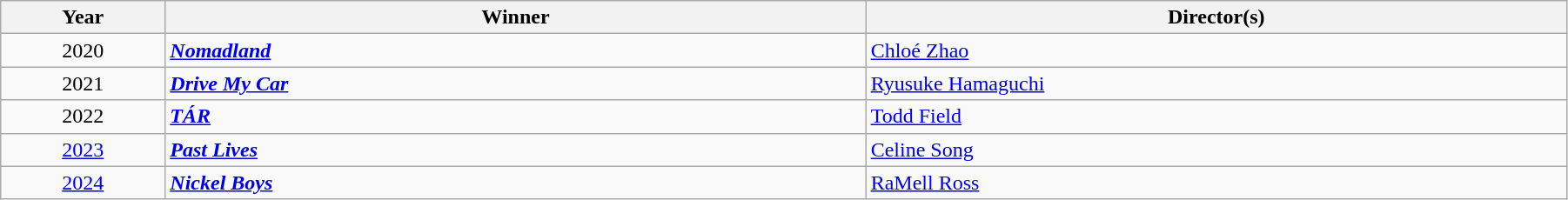<table class="wikitable" width="95%" cellpadding="5">
<tr>
<th width="100"><strong>Year</strong></th>
<th width="450"><strong>Winner</strong></th>
<th width="450"><strong>Director(s)</strong></th>
</tr>
<tr>
<td style="text-align:center;">2020</td>
<td><strong><em><a href='#'>Nomadland</a></em></strong></td>
<td><a href='#'>Chloé Zhao</a></td>
</tr>
<tr>
<td style="text-align:center;">2021</td>
<td><strong><em><a href='#'>Drive My Car</a></em></strong></td>
<td><a href='#'>Ryusuke Hamaguchi</a></td>
</tr>
<tr>
<td style="text-align:center;">2022</td>
<td><strong><em><a href='#'>TÁR</a></em></strong></td>
<td><a href='#'>Todd Field</a></td>
</tr>
<tr>
<td style="text-align:center;"><a href='#'>2023</a></td>
<td><strong><em><a href='#'>Past Lives</a></em></strong></td>
<td><a href='#'>Celine Song</a></td>
</tr>
<tr>
<td style="text-align:center;"><a href='#'>2024</a></td>
<td><strong><em><a href='#'>Nickel Boys</a></em></strong></td>
<td><a href='#'>RaMell Ross</a></td>
</tr>
</table>
